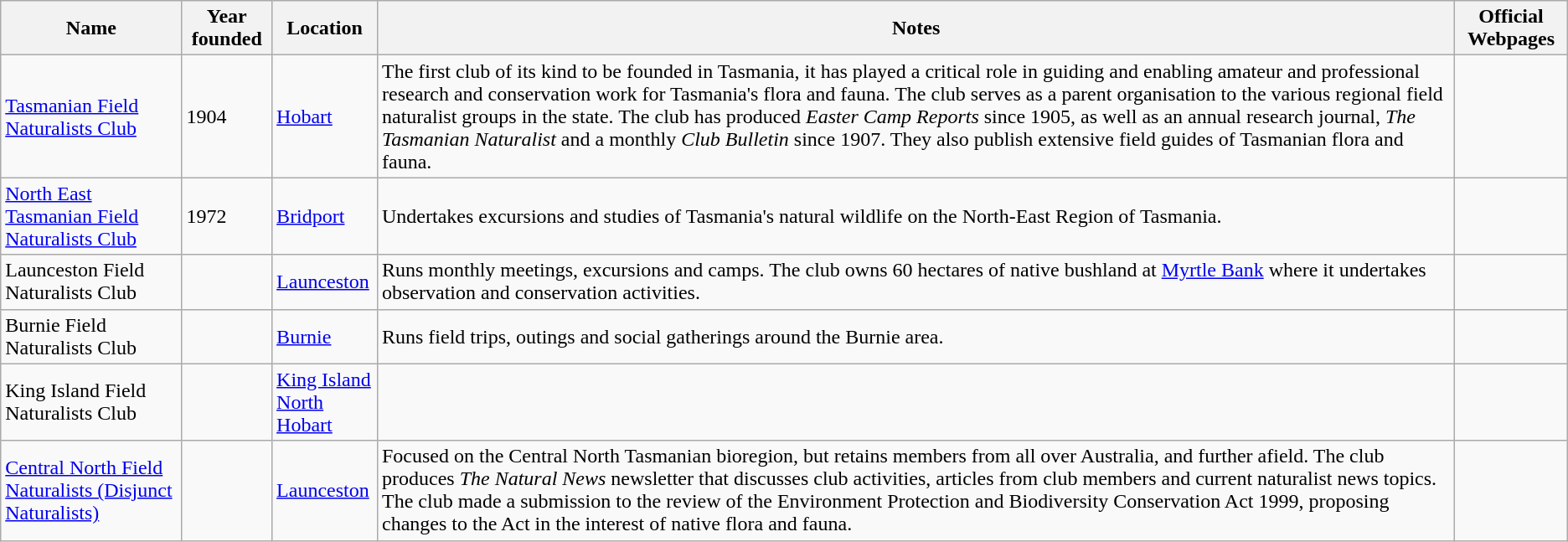<table class="wikitable sortable">
<tr>
<th>Name</th>
<th>Year founded</th>
<th>Location</th>
<th>Notes</th>
<th>Official Webpages</th>
</tr>
<tr>
<td><a href='#'>Tasmanian Field Naturalists Club</a></td>
<td>1904</td>
<td><a href='#'>Hobart</a></td>
<td>The first club of its kind to be founded in Tasmania, it has played a critical role in guiding and enabling amateur and professional research and conservation work for Tasmania's flora and fauna. The club serves as a parent organisation to the various regional field naturalist groups in the state. The club has produced <em>Easter Camp Reports</em> since 1905, as well as an annual research journal, <em>The Tasmanian Naturalist</em> and a monthly <em>Club Bulletin</em> since 1907. They also publish extensive field guides of Tasmanian flora and fauna.</td>
<td><br>

</td>
</tr>
<tr>
<td><a href='#'>North East Tasmanian Field Naturalists Club</a></td>
<td>1972</td>
<td><a href='#'>Bridport</a></td>
<td>Undertakes excursions and studies of Tasmania's natural wildlife on the North-East Region of Tasmania.</td>
<td></td>
</tr>
<tr>
<td>Launceston Field Naturalists Club</td>
<td></td>
<td><a href='#'>Launceston</a></td>
<td>Runs monthly meetings, excursions and camps. The club owns 60 hectares of native bushland at <a href='#'>Myrtle Bank</a> where it undertakes observation and conservation activities.</td>
<td></td>
</tr>
<tr>
<td>Burnie Field Naturalists Club</td>
<td></td>
<td><a href='#'>Burnie</a></td>
<td>Runs field trips, outings and social gatherings around the Burnie area.</td>
<td></td>
</tr>
<tr>
<td>King Island Field Naturalists Club</td>
<td></td>
<td><a href='#'>King Island</a><br><a href='#'>North Hobart</a></td>
<td></td>
<td></td>
</tr>
<tr>
<td><a href='#'>Central North Field Naturalists (Disjunct Naturalists)</a></td>
<td></td>
<td><a href='#'>Launceston</a></td>
<td>Focused on the Central North Tasmanian bioregion, but retains members from all over Australia, and further afield. The club produces <em>The Natural News</em> newsletter that discusses club activities, articles from club members and current naturalist news topics. The club made a submission to the review of the Environment Protection and Biodiversity Conservation Act 1999, proposing changes to the Act in the interest of native flora and fauna.</td>
<td></td>
</tr>
</table>
